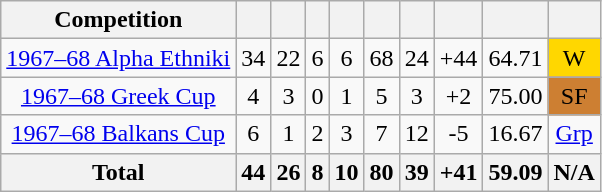<table class="wikitable" style="text-align:center">
<tr>
<th>Competition</th>
<th></th>
<th></th>
<th></th>
<th></th>
<th></th>
<th></th>
<th></th>
<th></th>
<th></th>
</tr>
<tr>
<td><a href='#'>1967–68 Alpha Ethniki</a></td>
<td>34</td>
<td>22</td>
<td>6</td>
<td>6</td>
<td>68</td>
<td>24</td>
<td>+44</td>
<td>64.71</td>
<td bgcolor=#FFD700>W</td>
</tr>
<tr>
<td><a href='#'>1967–68 Greek Cup</a></td>
<td>4</td>
<td>3</td>
<td>0</td>
<td>1</td>
<td>5</td>
<td>3</td>
<td>+2</td>
<td>75.00</td>
<td bgcolor=#CD7F32>SF</td>
</tr>
<tr>
<td><a href='#'>1967–68 Balkans Cup</a></td>
<td>6</td>
<td>1</td>
<td>2</td>
<td>3</td>
<td>7</td>
<td>12</td>
<td>-5</td>
<td>16.67</td>
<td><a href='#'>Grp</a></td>
</tr>
<tr>
<th>Total</th>
<th>44</th>
<th>26</th>
<th>8</th>
<th>10</th>
<th>80</th>
<th>39</th>
<th>+41</th>
<th>59.09</th>
<th>N/A</th>
</tr>
</table>
